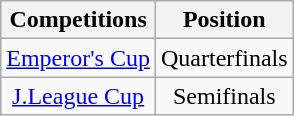<table class="wikitable" style="text-align:center;">
<tr>
<th>Competitions</th>
<th>Position</th>
</tr>
<tr>
<td><a href='#'>Emperor's Cup</a></td>
<td>Quarterfinals</td>
</tr>
<tr>
<td><a href='#'>J.League Cup</a></td>
<td>Semifinals</td>
</tr>
</table>
